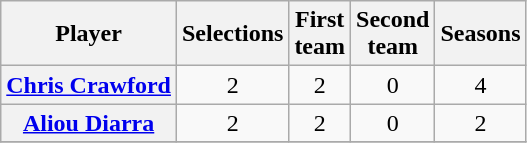<table class="wikitable plainrowheaders sortable">
<tr>
<th scope="col">Player</th>
<th scope="col">Selections</th>
<th>First<br>team</th>
<th>Second<br> team</th>
<th scope="col">Seasons</th>
</tr>
<tr>
<th scope="row"><a href='#'>Chris Crawford</a></th>
<td align="center">2</td>
<td align="center">2</td>
<td align="center">0</td>
<td align="center">4</td>
</tr>
<tr>
<th scope="row"><a href='#'>Aliou Diarra</a></th>
<td align="center">2</td>
<td align="center">2</td>
<td align="center">0</td>
<td align="center">2</td>
</tr>
<tr>
</tr>
</table>
